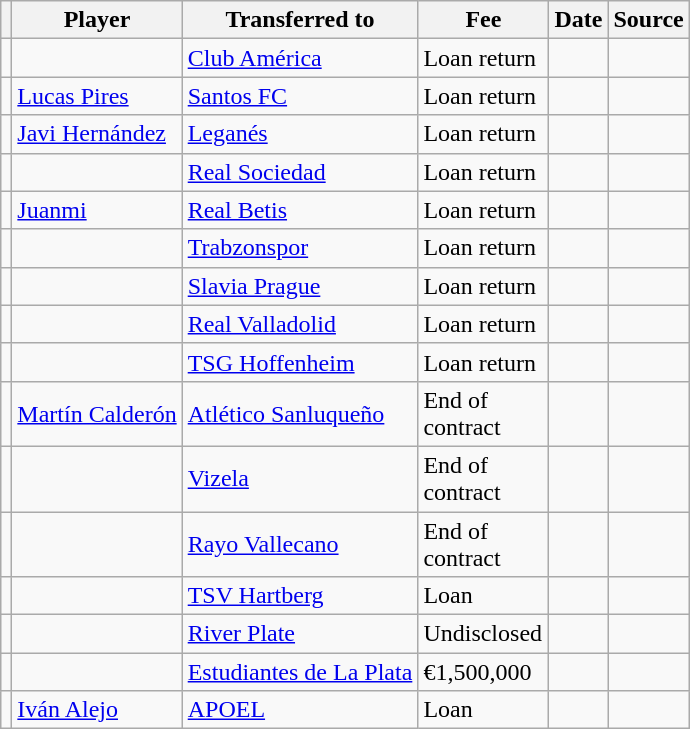<table class="wikitable plainrowheaders sortable">
<tr>
<th></th>
<th scope="col">Player</th>
<th>Transferred to</th>
<th style="width: 80px;">Fee</th>
<th scope="col">Date</th>
<th scope="col">Source</th>
</tr>
<tr>
<td align="center"></td>
<td> </td>
<td> <a href='#'>Club América</a></td>
<td>Loan return</td>
<td></td>
<td></td>
</tr>
<tr>
<td align="center"></td>
<td> <a href='#'>Lucas Pires</a></td>
<td> <a href='#'>Santos FC</a></td>
<td>Loan return</td>
<td></td>
<td></td>
</tr>
<tr>
<td align="center"></td>
<td> <a href='#'>Javi Hernández</a></td>
<td> <a href='#'>Leganés</a></td>
<td>Loan return</td>
<td></td>
<td></td>
</tr>
<tr>
<td align="center"></td>
<td></td>
<td> <a href='#'>Real Sociedad</a></td>
<td>Loan return</td>
<td></td>
<td></td>
</tr>
<tr>
<td align="center"></td>
<td> <a href='#'>Juanmi</a></td>
<td> <a href='#'>Real Betis</a></td>
<td>Loan return</td>
<td></td>
<td></td>
</tr>
<tr>
<td align="center"></td>
<td> </td>
<td> <a href='#'>Trabzonspor</a></td>
<td>Loan return</td>
<td></td>
<td></td>
</tr>
<tr>
<td align="center"></td>
<td> </td>
<td> <a href='#'>Slavia Prague</a></td>
<td>Loan return</td>
<td></td>
<td></td>
</tr>
<tr>
<td align="center"></td>
<td> </td>
<td> <a href='#'>Real Valladolid</a></td>
<td>Loan return</td>
<td></td>
<td></td>
</tr>
<tr>
<td align="center"></td>
<td> </td>
<td> <a href='#'>TSG Hoffenheim</a></td>
<td>Loan return</td>
<td></td>
<td></td>
</tr>
<tr>
<td align="center"></td>
<td> <a href='#'>Martín Calderón</a></td>
<td> <a href='#'>Atlético Sanluqueño</a></td>
<td>End of contract</td>
<td></td>
<td></td>
</tr>
<tr>
<td align="center"></td>
<td> </td>
<td> <a href='#'>Vizela</a></td>
<td>End of contract</td>
<td></td>
<td></td>
</tr>
<tr>
<td align="center"></td>
<td> </td>
<td> <a href='#'>Rayo Vallecano</a></td>
<td>End of contract</td>
<td></td>
<td></td>
</tr>
<tr>
<td align="center"></td>
<td> </td>
<td> <a href='#'>TSV Hartberg</a></td>
<td>Loan</td>
<td></td>
<td></td>
</tr>
<tr>
<td align="center"></td>
<td> </td>
<td> <a href='#'>River Plate</a></td>
<td>Undisclosed</td>
<td></td>
<td></td>
</tr>
<tr>
<td align="center"></td>
<td> </td>
<td> <a href='#'>Estudiantes de La Plata</a></td>
<td>€1,500,000</td>
<td></td>
<td></td>
</tr>
<tr>
<td align="center"></td>
<td> <a href='#'>Iván Alejo</a></td>
<td> <a href='#'>APOEL</a></td>
<td>Loan</td>
<td></td>
<td></td>
</tr>
</table>
